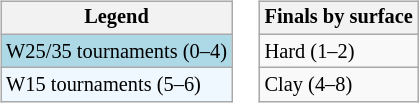<table>
<tr valign=top>
<td><br><table class="wikitable" style="font-size:85%;">
<tr>
<th>Legend</th>
</tr>
<tr style="background:lightblue;">
<td>W25/35 tournaments (0–4)</td>
</tr>
<tr style="background:#f0f8ff;">
<td>W15 tournaments (5–6)</td>
</tr>
</table>
</td>
<td><br><table class="wikitable" style="font-size:85%;">
<tr>
<th>Finals by surface</th>
</tr>
<tr>
<td>Hard (1–2)</td>
</tr>
<tr>
<td>Clay (4–8)</td>
</tr>
</table>
</td>
</tr>
</table>
